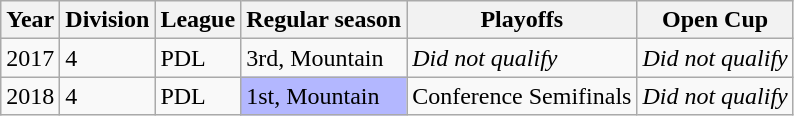<table class="wikitable">
<tr>
<th>Year</th>
<th>Division</th>
<th>League</th>
<th>Regular season</th>
<th>Playoffs</th>
<th>Open Cup</th>
</tr>
<tr>
<td>2017</td>
<td>4</td>
<td>PDL</td>
<td>3rd, Mountain</td>
<td><em>Did not qualify</em></td>
<td><em>Did not qualify</em></td>
</tr>
<tr>
<td>2018</td>
<td>4</td>
<td>PDL</td>
<td bgcolor="#b3b7ff">1st, Mountain</td>
<td>Conference Semifinals</td>
<td><em>Did not qualify</em></td>
</tr>
</table>
